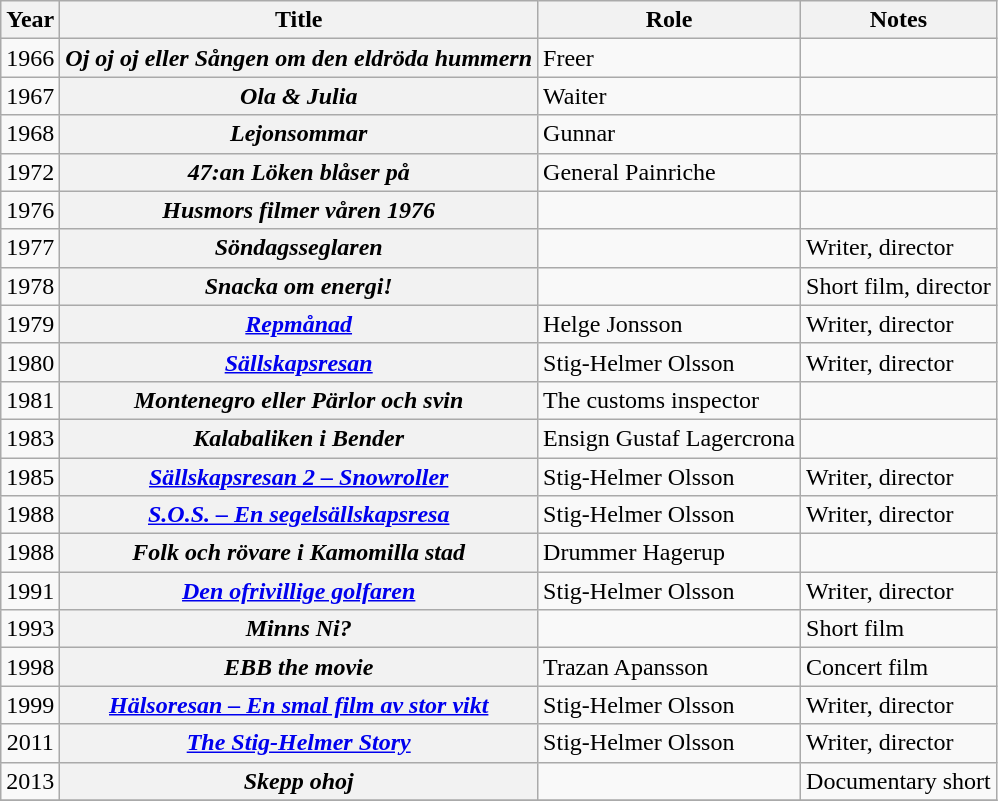<table class="wikitable sortable plainrowheaders">
<tr>
<th scope="col">Year</th>
<th scope="col">Title</th>
<th scope="col">Role</th>
<th scope="col" class="unsortable">Notes</th>
</tr>
<tr>
<td style="text-align:center;">1966</td>
<th scope="row"><em>Oj oj oj eller Sången om den eldröda hummern</em></th>
<td>Freer</td>
<td></td>
</tr>
<tr>
<td style="text-align:center;">1967</td>
<th scope="row"><em>Ola & Julia</em></th>
<td>Waiter</td>
<td></td>
</tr>
<tr>
<td style="text-align:center;">1968</td>
<th scope="row"><em>Lejonsommar</em></th>
<td>Gunnar</td>
<td></td>
</tr>
<tr>
<td style="text-align:center;">1972</td>
<th scope="row"><em>47:an Löken blåser på</em></th>
<td>General Painriche</td>
<td></td>
</tr>
<tr>
<td style="text-align:center;">1976</td>
<th scope="row"><em>Husmors filmer våren 1976</em></th>
<td></td>
<td></td>
</tr>
<tr>
<td style="text-align:center;">1977</td>
<th scope="row"><em>Söndagsseglaren</em></th>
<td></td>
<td>Writer, director</td>
</tr>
<tr>
<td style="text-align:center;">1978</td>
<th scope="row"><em>Snacka om energi!</em></th>
<td></td>
<td>Short film, director</td>
</tr>
<tr>
<td style="text-align:center;">1979</td>
<th scope="row"><em><a href='#'>Repmånad</a></em></th>
<td>Helge Jonsson</td>
<td>Writer, director</td>
</tr>
<tr>
<td style="text-align:center;">1980</td>
<th scope="row"><em><a href='#'>Sällskapsresan</a></em></th>
<td>Stig-Helmer Olsson</td>
<td>Writer, director</td>
</tr>
<tr>
<td style="text-align:center;">1981</td>
<th scope="row"><em>Montenegro eller Pärlor och svin</em></th>
<td>The customs inspector</td>
<td></td>
</tr>
<tr>
<td style="text-align:center;">1983</td>
<th scope="row"><em>Kalabaliken i Bender</em></th>
<td>Ensign Gustaf Lagercrona</td>
<td></td>
</tr>
<tr>
<td style="text-align:center;">1985</td>
<th scope="row"><em><a href='#'>Sällskapsresan 2 – Snowroller</a></em></th>
<td>Stig-Helmer Olsson</td>
<td>Writer, director</td>
</tr>
<tr>
<td style="text-align:center;">1988</td>
<th scope="row"><em><a href='#'>S.O.S. – En segelsällskapsresa</a></em></th>
<td>Stig-Helmer Olsson</td>
<td>Writer, director</td>
</tr>
<tr>
<td style="text-align:center;">1988</td>
<th scope="row"><em>Folk och rövare i Kamomilla stad</em></th>
<td>Drummer Hagerup</td>
<td></td>
</tr>
<tr>
<td style="text-align:center;">1991</td>
<th scope="row"><em><a href='#'>Den ofrivillige golfaren</a></em></th>
<td>Stig-Helmer Olsson</td>
<td>Writer, director</td>
</tr>
<tr>
<td style="text-align:center;">1993</td>
<th scope="row"><em>Minns Ni?</em></th>
<td></td>
<td>Short film</td>
</tr>
<tr>
<td style="text-align:center;">1998</td>
<th scope="row"><em>EBB the movie</em></th>
<td>Trazan Apansson</td>
<td>Concert film</td>
</tr>
<tr>
<td style="text-align:center;">1999</td>
<th scope="row"><em><a href='#'>Hälsoresan – En smal film av stor vikt</a></em></th>
<td>Stig-Helmer Olsson</td>
<td>Writer, director</td>
</tr>
<tr>
<td style="text-align:center;">2011</td>
<th scope="row"><em><a href='#'>The Stig-Helmer Story</a></em></th>
<td>Stig-Helmer Olsson</td>
<td>Writer, director</td>
</tr>
<tr>
<td style="text-align:center;">2013</td>
<th scope="row"><em>Skepp ohoj</em></th>
<td></td>
<td>Documentary short</td>
</tr>
<tr>
</tr>
</table>
